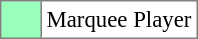<table cellpadding=3 cellspacing=0 border=1 style="font-size:95%; border:gray solid 1px; border-collapse:collapse">
<tr>
<td bgcolor="#99ffbb" width=20></td>
<td>Marquee Player</td>
</tr>
</table>
